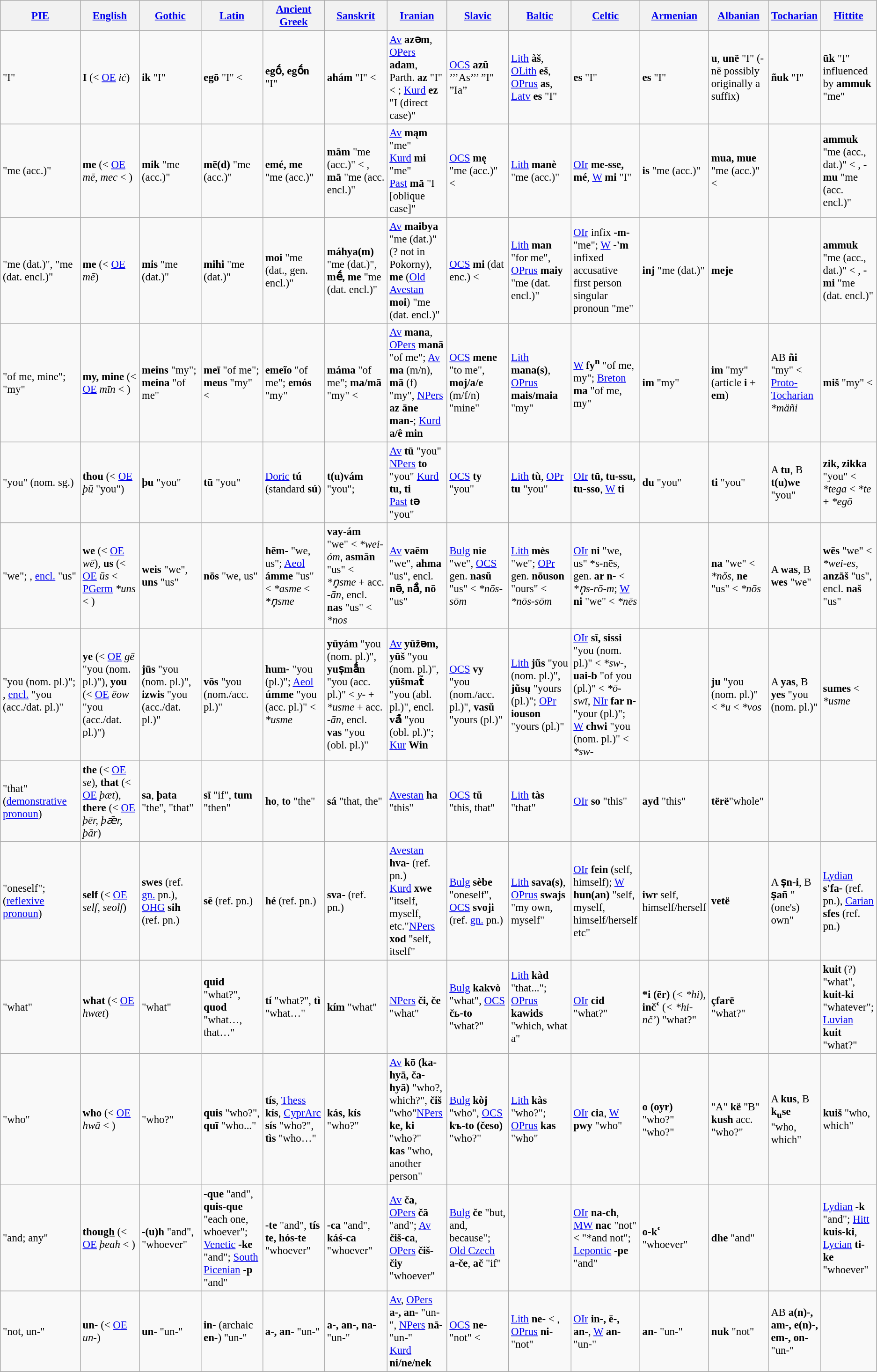<table class="wikitable sticky-header" style="font-size:95%;">
<tr>
<th width="10%"><a href='#'>PIE</a></th>
<th width="8%"><a href='#'>English</a></th>
<th width="8%"><a href='#'>Gothic</a></th>
<th width="8%"><a href='#'>Latin</a></th>
<th width="8%"><a href='#'>Ancient Greek</a></th>
<th width="8%"><a href='#'>Sanskrit</a></th>
<th width="7%"><a href='#'>Iranian</a></th>
<th width="8%"><a href='#'>Slavic</a></th>
<th width="8%"><a href='#'>Baltic</a></th>
<th width="7%"><a href='#'>Celtic</a></th>
<th width="7%"><a href='#'>Armenian</a></th>
<th width="7%"><a href='#'>Albanian</a></th>
<th width="7%"><a href='#'>Tocharian</a></th>
<th width="7%"><a href='#'>Hittite</a></th>
</tr>
<tr>
<td><strong></strong> "I"</td>
<td><strong>I</strong> (< <a href='#'>OE</a> <em>iċ</em>)</td>
<td><strong>ik</strong> "I"</td>
<td><strong>egō</strong> "I" < <em></em></td>
<td><strong>egṓ, egṓn</strong> "I"</td>
<td><strong>ahám</strong> "I" < <em></em></td>
<td><a href='#'>Av</a> <strong>azǝm</strong>, <a href='#'>OPers</a> <strong>adam</strong>, Parth. <strong>az</strong> "I" < <em></em>; <a href='#'>Kurd</a> <strong>ez</strong> "I (direct case)"</td>
<td><a href='#'>OCS</a> <strong>azŭ</strong> ’’’As’’’ ”I" ”Ia”</td>
<td><a href='#'>Lith</a> <strong>àš</strong>, <a href='#'>OLith</a> <strong>eš</strong>, <a href='#'>OPrus</a> <strong>as</strong>, <a href='#'>Latv</a> <strong>es</strong> "I"</td>
<td><strong>es</strong> "I"</td>
<td><strong>es</strong> "I"</td>
<td><strong>u</strong>, <strong>unë</strong> "I" (-në possibly originally a suffix)</td>
<td><strong>ñuk</strong> "I"</td>
<td><strong>ūk</strong> "I" influenced by <strong>ammuk</strong> "me"</td>
</tr>
<tr>
<td><strong></strong> "me (acc.)"</td>
<td><strong>me</strong> (< <a href='#'>OE</a> <em>mē</em>, <em>mec</em> < <em></em>)</td>
<td><strong>mik</strong> "me (acc.)"</td>
<td><strong>mē(d)</strong> "me (acc.)"</td>
<td><strong>emé, me</strong> "me (acc.)"</td>
<td><strong>mām</strong> "me (acc.)" < <em></em>, <strong>mā</strong> "me (acc. encl.)"</td>
<td><a href='#'>Av</a> <strong>mąm</strong> "me"<br><a href='#'>Kurd</a> <strong>mi</strong> "me"<br><a href='#'>Past</a> <strong>mā</strong> "I [oblique case]"</td>
<td><a href='#'>OCS</a> <strong>mę</strong> "me (acc.)" < <em></em></td>
<td><a href='#'>Lith</a> <strong>manè</strong> "me (acc.)"</td>
<td><a href='#'>OIr</a> <strong>me-sse, mé</strong>, <a href='#'>W</a> <strong>mi</strong> "I"</td>
<td><strong>is</strong> "me (acc.)" <? <em></em></td>
<td><strong>mua, mue</strong> "me (acc.)" < <em></em></td>
<td></td>
<td><strong>ammuk</strong> "me (acc., dat.)" < <em></em>, <strong>-mu</strong> "me (acc. encl.)"</td>
</tr>
<tr>
<td><strong></strong> "me (dat.)", <strong></strong> "me (dat. encl.)"</td>
<td><strong>me</strong> (< <a href='#'>OE</a> <em>mē</em>)</td>
<td><strong>mis</strong> "me (dat.)"</td>
<td><strong>mihi</strong> "me (dat.)"</td>
<td><strong>moi</strong> "me (dat., gen. encl.)"</td>
<td><strong>máhya(m)</strong> "me (dat.)", <strong>mḗ, me</strong> "me (dat. encl.)"</td>
<td><a href='#'>Av</a> <strong>maibya</strong> "me (dat.)" (? not in Pokorny), <strong>me</strong> (<a href='#'>Old Avestan</a> <strong>moi</strong>) "me (dat. encl.)"</td>
<td><a href='#'>OCS</a> <strong>mi</strong> (dat enc.) < <em></em></td>
<td><a href='#'>Lith</a> <strong>man</strong> "for me", <a href='#'>OPrus</a> <strong>maiy</strong> "me (dat. encl.)"</td>
<td><a href='#'>OIr</a> infix <strong>-m-</strong> "me"; <a href='#'>W</a> <strong>-'m</strong> infixed accusative first person singular pronoun "me"</td>
<td><strong>inj</strong> "me (dat.)"</td>
<td><strong>meje</strong></td>
<td></td>
<td><strong>ammuk</strong> "me (acc., dat.)" < <em></em>, <strong>-mi</strong> "me (dat. encl.)"</td>
</tr>
<tr>
<td><strong></strong> "of me, mine"; <strong></strong> "my"</td>
<td><strong>my, mine</strong> (< <a href='#'>OE</a> <em>mīn</em> < <em></em>)</td>
<td><strong>meins</strong> "my"; <strong>meina</strong> "of me"</td>
<td><strong>meī</strong> "of me"; <strong>meus</strong> "my" < <em></em></td>
<td><strong>emeĩo</strong> "of me"; <strong>emós</strong> "my"</td>
<td><strong>máma</strong> "of me"; <strong>ma/mā</strong> "my" < <em></em></td>
<td><a href='#'>Av</a> <strong>mana</strong>, <a href='#'>OPers</a> <strong>manā</strong> "of me"; <a href='#'>Av</a> <strong>ma</strong> (m/n), <strong>mā</strong> (f) "my", <a href='#'>NPers</a> <strong>az āne man-</strong>; <a href='#'>Kurd</a> <strong>a/ê min</strong></td>
<td><a href='#'>OCS</a> <strong>mene</strong> "to me", <strong>moj/a/e</strong> (m/f/n) "mine"</td>
<td><a href='#'>Lith</a> <strong>mana(s)</strong>, <a href='#'>OPrus</a> <strong>mais/maia</strong> "my"</td>
<td><a href='#'>W</a> <strong>fy<sup>n</sup></strong> "of me, my"; <a href='#'>Breton</a> <strong>ma</strong> "of me, my"</td>
<td><strong>im</strong> "my"</td>
<td><strong>im</strong> "my" (article <strong>i</strong> + <strong>em</strong>)</td>
<td>AB <strong>ñi</strong> "my" < <a href='#'>Proto-Tocharian</a> <em>*mäñi</em></td>
<td><strong>miš</strong> "my" < <em></em></td>
</tr>
<tr>
<td><strong></strong> "you" (nom. sg.)</td>
<td><strong>thou</strong> (< <a href='#'>OE</a> <em>þū</em> "you")</td>
<td><strong>þu</strong> "you"</td>
<td><strong>tū</strong> "you"</td>
<td><a href='#'>Doric</a> <strong>tú</strong> (standard <strong>sú</strong>)</td>
<td><strong>t(u)vám</strong> "you";</td>
<td><a href='#'>Av</a> <strong>tū</strong> "you"<br><a href='#'>NPers</a> <strong>to</strong> "you"
<a href='#'>Kurd</a> <strong>tu, ti</strong><br><a href='#'>Past</a> <strong>tə</strong> "you"</td>
<td><a href='#'>OCS</a> <strong>ty</strong> "you"</td>
<td><a href='#'>Lith</a> <strong>tù</strong>, <a href='#'>OPr</a> <strong>tu</strong> "you"</td>
<td><a href='#'>OIr</a> <strong>tū, tu-ssu, tu-sso</strong>, <a href='#'>W</a> <strong>ti</strong></td>
<td><strong>du</strong> "you"</td>
<td><strong>ti</strong> "you"</td>
<td>A <strong>tu</strong>, B <strong>t(u)we</strong> "you"</td>
<td><strong>zik, zikka</strong> "you" < <em>*tega</em> < <em>*te</em> + <em>*egō</em></td>
</tr>
<tr>
<td><strong></strong> "we"; <strong></strong>, <a href='#'>encl.</a> <strong></strong> "us"</td>
<td><strong>we</strong> (< <a href='#'>OE</a> <em>wē</em>), <strong>us</strong> (< <a href='#'>OE</a> <em>ūs</em> < <a href='#'>PGerm</a> <em>*uns</em> < <em></em>)</td>
<td><strong>weis</strong> "we", <strong>uns</strong> "us"</td>
<td><strong>nōs</strong> "we, us"</td>
<td><strong>hēm-</strong> "we, us"; <a href='#'>Aeol</a> <strong>ámme</strong> "us" < <em>*asme</em> < <em>*n̥sme</em></td>
<td><strong>vay-ám</strong> "we" < <em>*wei-óm</em>, <strong>asmān</strong> "us" < <em>*n̥sme</em> + acc. <em>-ān</em>, encl. <strong>nas</strong> "us" < <em>*nos</em></td>
<td><a href='#'>Av</a> <strong>vaēm</strong> "we", <strong>ahma</strong> "us", encl. <strong>nǝ̄, nā̊, nō</strong> "us"</td>
<td><a href='#'>Bulg</a> <strong>nìe</strong> "we", <a href='#'>OCS</a> gen. <strong>nasŭ</strong> "us" < <em>*nōs-sōm</em></td>
<td><a href='#'>Lith</a> <strong>mès</strong> "we"; <a href='#'>OPr</a> gen. <strong>nōuson</strong> "ours" < <em>*nōs-sōm</em></td>
<td><a href='#'>OIr</a> <strong>ni</strong> "we, us" <? <em>*s-nēs</em>, gen. <strong>ar n-</strong> < <em>*n̥s-rō-m</em>; <a href='#'>W</a> <strong>ni</strong> "we" < <em>*nēs</em></td>
<td></td>
<td><strong>na</strong> "we" < <em>*nŏs</em>, <strong>ne</strong> "us" < <em>*nōs</em></td>
<td>A <strong>was</strong>, B <strong>wes</strong> "we"</td>
<td><strong>wēs</strong> "we" < <em>*wei-es</em>, <strong>anzāš</strong> "us", encl. <strong>naš</strong> "us"</td>
</tr>
<tr>
<td><strong></strong> "you (nom. pl.)"; <strong></strong>, <a href='#'>encl.</a> <strong></strong> "you (acc./dat. pl.)"</td>
<td><strong>ye</strong> (< <a href='#'>OE</a> <em>gē</em> "you (nom. pl.)"), <strong>you</strong> (< <a href='#'>OE</a> <em>ēow</em> "you (acc./dat. pl.)")</td>
<td><strong>jūs</strong> "you (nom. pl.)", <strong>izwis</strong> "you (acc./dat. pl.)"</td>
<td><strong>vōs</strong> "you (nom./acc. pl.)"</td>
<td><strong>hum-</strong> "you (pl.)"; <a href='#'>Aeol</a> <strong>úmme</strong> "you (acc. pl.)" < <em>*usme</em></td>
<td><strong>yūyám</strong> "you (nom. pl.)", <strong>yuṣmā́n</strong> "you (acc. pl.)" < <em>y-</em> + <em>*usme</em> + acc. <em>-ān</em>, encl. <strong>vas</strong> "you (obl. pl.)"</td>
<td><a href='#'>Av</a> <strong>yūžǝm, yūš</strong> "you (nom. pl.)", <strong>yūšmat̃</strong> "you (abl. pl.)", encl. <strong>vā̊</strong> "you (obl. pl.)";<br><a href='#'>Kur</a> <strong>Win</strong></td>
<td><a href='#'>OCS</a> <strong>vy</strong> "you (nom./acc. pl.)", <strong>vasŭ</strong> "yours (pl.)"</td>
<td><a href='#'>Lith</a> <strong>jũs</strong> "you (nom. pl.)", <strong>jũsų</strong> "yours (pl.)"; <a href='#'>OPr</a> <strong>iouson</strong> "yours (pl.)"</td>
<td><a href='#'>OIr</a> <strong>sī, sissi</strong> "you (nom. pl.)" < <em>*sw-</em>, <strong>uai-b</strong> "of you (pl.)" < <em>*ō-swī</em>, <a href='#'>NIr</a> <strong>far n-</strong> "your (pl.)"; <a href='#'>W</a> <strong>chwi</strong> "you (nom. pl.)" < <em>*sw-</em></td>
<td></td>
<td><strong>ju</strong> "you (nom. pl.)" < <em>*u</em> < <em>*vos</em></td>
<td>A <strong>yas</strong>, B <strong>yes</strong> "you (nom. pl.)"</td>
<td><strong>sumes</strong> < <em>*usme</em></td>
</tr>
<tr>
<td><strong></strong> "that" (<a href='#'>demonstrative pronoun</a>)</td>
<td><strong>the</strong> (< <a href='#'>OE</a> <em>se</em>), <strong>that</strong> (< <a href='#'>OE</a> <em>þæt</em>), <strong>there</strong> (< <a href='#'>OE</a> <em>þēr, þǣr, þār</em>)</td>
<td><strong>sa</strong>, <strong>þata</strong> "the", "that"</td>
<td><strong>sī</strong> "if", <strong>tum</strong> "then"</td>
<td><strong>ho</strong>, <strong>to</strong> "the"</td>
<td><strong>sá</strong> "that, the"</td>
<td><a href='#'>Avestan</a> <strong>ha</strong> "this"</td>
<td><a href='#'>OCS</a> <strong>tŭ</strong> "this, that"</td>
<td><a href='#'>Lith</a> <strong>tàs</strong> "that"</td>
<td><a href='#'>OIr</a> <strong>so</strong> "this"</td>
<td><strong>ayd</strong> "this"</td>
<td><strong>tërë</strong>"whole"</td>
<td></td>
<td></td>
</tr>
<tr>
<td><strong></strong> "oneself"; (<a href='#'>reflexive pronoun</a>)</td>
<td><strong>self</strong> (< <a href='#'>OE</a> <em>self</em>, <em>seolf</em>)</td>
<td><strong>swes</strong> (ref. <a href='#'>gn.</a> pn.), <a href='#'>OHG</a> <strong>sih</strong> (ref. pn.)</td>
<td><strong>sē</strong> (ref. pn.)</td>
<td><strong>hé</strong> (ref. pn.)</td>
<td><strong>sva-</strong> (ref. pn.)</td>
<td><a href='#'>Avestan</a> <strong>hva-</strong> (ref. pn.)<br><a href='#'>Kurd</a> <strong>xwe</strong> "itself, myself, etc."<a href='#'>NPers</a> <strong>xod</strong> "self, itself"</td>
<td><a href='#'>Bulg</a> <strong>sèbe</strong> "oneself", <a href='#'>OCS</a> <strong>svoji</strong> (ref. <a href='#'>gn.</a> pn.)</td>
<td><a href='#'>Lith</a> <strong>sava(s)</strong>, <a href='#'>OPrus</a> <strong>swajs</strong> "my own, myself"</td>
<td><a href='#'>OIr</a> <strong>fein</strong> (self, himself); <a href='#'>W</a> <strong>hun(an)</strong> "self, myself, himself/herself etc"</td>
<td><strong>iwr</strong> self, himself/herself</td>
<td><strong>vetë</strong></td>
<td>A <strong>ṣn-i</strong>, B <strong>ṣañ</strong> "(one's) own"</td>
<td><a href='#'>Lydian</a> <strong>s'fa-</strong> (ref. pn.), <a href='#'>Carian</a> <strong>sfes</strong> (ref. pn.)</td>
</tr>
<tr>
<td><strong></strong> "what"</td>
<td><strong>what</strong> (< <a href='#'>OE</a> <em>hwæt</em>)</td>
<td><strong></strong> "what"</td>
<td><strong>quid</strong> "what?", <strong>quod</strong> "what…, that…"</td>
<td><strong>tí</strong> "what?", <strong>tì</strong> "what…"</td>
<td><strong>kím</strong> "what"</td>
<td><a href='#'>NPers</a> <strong>či, če</strong> "what"</td>
<td><a href='#'>Bulg</a> <strong>kakvò</strong> "what", <a href='#'>OCS</a> <strong>čь-to</strong> "what?"</td>
<td><a href='#'>Lith</a> <strong>kàd</strong> "that..."; <a href='#'>OPrus</a> <strong>kawids</strong> "which, what a"</td>
<td><a href='#'>OIr</a> <strong>cid</strong> "what?"</td>
<td><strong>*i (ēr)</strong> (<em>< *hi</em>), <strong>inčʿ</strong> (<em>< *hi-nč’</em>) "what?"</td>
<td><strong>çfarë</strong> "what?"</td>
<td></td>
<td><strong>kuit</strong> (?) "what", <strong>kuit-ki</strong> "whatever"; <a href='#'>Luvian</a> <strong>kuit</strong> "what?"</td>
</tr>
<tr>
<td><strong></strong> "who"</td>
<td><strong>who</strong> (< <a href='#'>OE</a> <em>hwā</em> < <em></em>)</td>
<td><strong></strong> "who?"</td>
<td><strong>quis</strong> "who?", <strong>quī</strong> "who..."</td>
<td><strong>tís</strong>, <a href='#'>Thess</a> <strong>kís</strong>, <a href='#'>CyprArc</a> <strong>sís</strong> "who?", <strong>tìs</strong> "who…"</td>
<td><strong>kás, kís</strong> "who?"</td>
<td><a href='#'>Av</a> <strong>kō (ka-hyā, ča-hyā)</strong> "who?, which?", <strong>čiš</strong> "who"<a href='#'>NPers</a> <strong>ke, ki</strong> "who?"<br><strong>kas</strong> "who, another person"</td>
<td><a href='#'>Bulg</a> <strong>kòj</strong> "who", <a href='#'>OCS</a> <strong>kъ-to (česo)</strong> "who?"</td>
<td><a href='#'>Lith</a> <strong>kàs</strong> "who?"; <a href='#'>OPrus</a> <strong>kas</strong> "who"</td>
<td><a href='#'>OIr</a> <strong>cia</strong>, <a href='#'>W</a> <strong>pwy</strong> "who"</td>
<td><strong>о (oyr)</strong> "who?"<br>"who?"</td>
<td>"A" <strong>kë</strong> "B" <strong>kush</strong> acc. "who?"</td>
<td>A <strong>kus</strong>, B <strong>k<sub>u</sub>se</strong> "who, which"</td>
<td><strong>kuiš</strong> "who, which"</td>
</tr>
<tr>
<td><strong></strong> "and; any"</td>
<td><strong>thou<u>gh</u></strong> (< <a href='#'>OE</a> <em>þeah</em> < <em></em>)</td>
<td><strong>-(u)h</strong> "and", <strong></strong> "whoever"</td>
<td><strong>-que</strong> "and", <strong>quis-que</strong> "each one, whoever"; <a href='#'>Venetic</a> <strong>-ke</strong> "and"; <a href='#'>South Picenian</a> <strong>-p</strong> "and"</td>
<td><strong>-te</strong> "and", <strong>tís te, hós-te</strong> "whoever"</td>
<td><strong>-ca</strong> "and", <strong>káś-ca</strong> "whoever"</td>
<td><a href='#'>Av</a> <strong>ča</strong>, <a href='#'>OPers</a> <strong>čā</strong> "and"; <a href='#'>Av</a> <strong>čiš-ca</strong>, <a href='#'>OPers</a> <strong>čiš-čiy</strong> "whoever"</td>
<td><a href='#'>Bulg</a> <strong>če</strong> "but, and, because"; <a href='#'>Old Czech</a> <strong>a-če</strong>, <strong>ač</strong> "if"</td>
<td></td>
<td><a href='#'>OIr</a> <strong>na-ch</strong>, <a href='#'>MW</a> <strong>nac</strong> "not" < "*and not"; <a href='#'>Lepontic</a> <strong>-pe</strong> "and"</td>
<td><strong>o-kʿ</strong> "whoever"</td>
<td><strong>dhe</strong> "and"</td>
<td></td>
<td><a href='#'>Lydian</a> <strong>-k</strong> "and"; <a href='#'>Hitt</a> <strong>kuis-ki</strong>, <a href='#'>Lycian</a> <strong>ti-ke</strong> "whoever"</td>
</tr>
<tr>
<td><strong></strong> "not, un-"</td>
<td><strong>un-</strong> (< <a href='#'>OE</a> <em>un-</em>)</td>
<td><strong>un-</strong> "un-"</td>
<td><strong>in-</strong> (archaic <strong>en-</strong>) "un-"</td>
<td><strong>a-, an-</strong> "un-"</td>
<td><strong>a-, an-, na-</strong> "un-"</td>
<td><a href='#'>Av</a>, <a href='#'>OPers</a> <strong>a-, an-</strong> "un-", <a href='#'>NPers</a> <strong>nā-</strong> "un-"<br><a href='#'>Kurd</a> <strong>ni/ne/nek</strong></td>
<td><a href='#'>OCS</a> <strong>ne-</strong> "not" < <em></em></td>
<td><a href='#'>Lith</a> <strong>ne-</strong> < <em></em>, <a href='#'>OPrus</a> <strong>ni-</strong> "not"</td>
<td><a href='#'>OIr</a> <strong>in-, ē-, an-</strong>, <a href='#'>W</a> <strong>an-</strong> "un-"</td>
<td><strong>an-</strong> "un-"</td>
<td><strong>nuk</strong> "not"</td>
<td>AB <strong>a(n)-, am-, e(n)-, em-, on-</strong> "un-"</td>
<td></td>
</tr>
<tr>
</tr>
</table>
